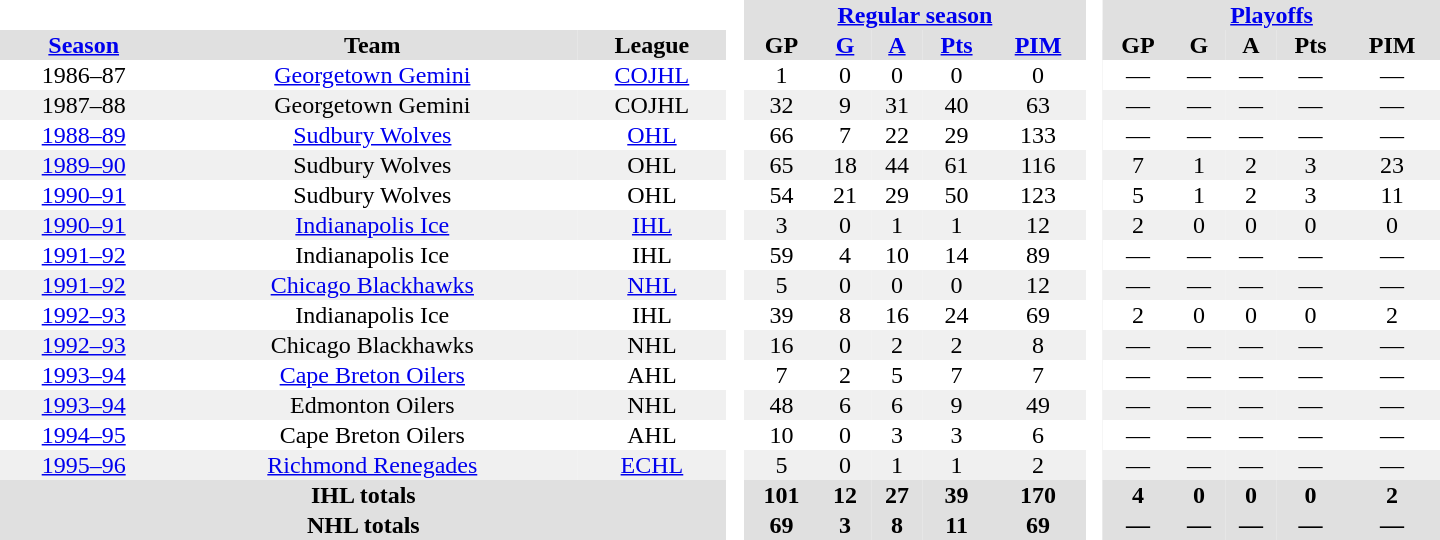<table border="0" cellpadding="1" cellspacing="0" style="text-align:center; width:60em">
<tr bgcolor="#e0e0e0">
<th colspan="3" bgcolor="#ffffff"> </th>
<th rowspan="99" bgcolor="#ffffff"> </th>
<th colspan="5"><a href='#'>Regular season</a></th>
<th rowspan="99" bgcolor="#ffffff"> </th>
<th colspan="5"><a href='#'>Playoffs</a></th>
</tr>
<tr bgcolor="#e0e0e0">
<th><a href='#'>Season</a></th>
<th>Team</th>
<th>League</th>
<th>GP</th>
<th><a href='#'>G</a></th>
<th><a href='#'>A</a></th>
<th><a href='#'>Pts</a></th>
<th><a href='#'>PIM</a></th>
<th>GP</th>
<th>G</th>
<th>A</th>
<th>Pts</th>
<th>PIM</th>
</tr>
<tr>
<td>1986–87</td>
<td><a href='#'>Georgetown Gemini</a></td>
<td><a href='#'>COJHL</a></td>
<td>1</td>
<td>0</td>
<td>0</td>
<td>0</td>
<td>0</td>
<td>—</td>
<td>—</td>
<td>—</td>
<td>—</td>
<td>—</td>
</tr>
<tr bgcolor="#f0f0f0">
<td>1987–88</td>
<td>Georgetown Gemini</td>
<td>COJHL</td>
<td>32</td>
<td>9</td>
<td>31</td>
<td>40</td>
<td>63</td>
<td>—</td>
<td>—</td>
<td>—</td>
<td>—</td>
<td>—</td>
</tr>
<tr>
<td><a href='#'>1988–89</a></td>
<td><a href='#'>Sudbury Wolves</a></td>
<td><a href='#'>OHL</a></td>
<td>66</td>
<td>7</td>
<td>22</td>
<td>29</td>
<td>133</td>
<td>—</td>
<td>—</td>
<td>—</td>
<td>—</td>
<td>—</td>
</tr>
<tr bgcolor="#f0f0f0">
<td><a href='#'>1989–90</a></td>
<td>Sudbury Wolves</td>
<td>OHL</td>
<td>65</td>
<td>18</td>
<td>44</td>
<td>61</td>
<td>116</td>
<td>7</td>
<td>1</td>
<td>2</td>
<td>3</td>
<td>23</td>
</tr>
<tr>
<td><a href='#'>1990–91</a></td>
<td>Sudbury Wolves</td>
<td>OHL</td>
<td>54</td>
<td>21</td>
<td>29</td>
<td>50</td>
<td>123</td>
<td>5</td>
<td>1</td>
<td>2</td>
<td>3</td>
<td>11</td>
</tr>
<tr bgcolor="#f0f0f0">
<td><a href='#'>1990–91</a></td>
<td><a href='#'>Indianapolis Ice</a></td>
<td><a href='#'>IHL</a></td>
<td>3</td>
<td>0</td>
<td>1</td>
<td>1</td>
<td>12</td>
<td>2</td>
<td>0</td>
<td>0</td>
<td>0</td>
<td>0</td>
</tr>
<tr>
<td><a href='#'>1991–92</a></td>
<td>Indianapolis Ice</td>
<td>IHL</td>
<td>59</td>
<td>4</td>
<td>10</td>
<td>14</td>
<td>89</td>
<td>—</td>
<td>—</td>
<td>—</td>
<td>—</td>
<td>—</td>
</tr>
<tr bgcolor="#f0f0f0">
<td><a href='#'>1991–92</a></td>
<td><a href='#'>Chicago Blackhawks</a></td>
<td><a href='#'>NHL</a></td>
<td>5</td>
<td>0</td>
<td>0</td>
<td>0</td>
<td>12</td>
<td>—</td>
<td>—</td>
<td>—</td>
<td>—</td>
<td>—</td>
</tr>
<tr>
<td><a href='#'>1992–93</a></td>
<td>Indianapolis Ice</td>
<td>IHL</td>
<td>39</td>
<td>8</td>
<td>16</td>
<td>24</td>
<td>69</td>
<td>2</td>
<td>0</td>
<td>0</td>
<td>0</td>
<td>2</td>
</tr>
<tr bgcolor="#f0f0f0">
<td><a href='#'>1992–93</a></td>
<td>Chicago Blackhawks</td>
<td>NHL</td>
<td>16</td>
<td>0</td>
<td>2</td>
<td>2</td>
<td>8</td>
<td>—</td>
<td>—</td>
<td>—</td>
<td>—</td>
<td>—</td>
</tr>
<tr>
<td><a href='#'>1993–94</a></td>
<td><a href='#'>Cape Breton Oilers</a></td>
<td>AHL</td>
<td>7</td>
<td>2</td>
<td>5</td>
<td>7</td>
<td>7</td>
<td>—</td>
<td>—</td>
<td>—</td>
<td>—</td>
<td>—</td>
</tr>
<tr bgcolor="#f0f0f0">
<td><a href='#'>1993–94</a></td>
<td>Edmonton Oilers</td>
<td>NHL</td>
<td>48</td>
<td>6</td>
<td>6</td>
<td>9</td>
<td>49</td>
<td>—</td>
<td>—</td>
<td>—</td>
<td>—</td>
<td>—</td>
</tr>
<tr>
<td><a href='#'>1994–95</a></td>
<td>Cape Breton Oilers</td>
<td>AHL</td>
<td>10</td>
<td>0</td>
<td>3</td>
<td>3</td>
<td>6</td>
<td>—</td>
<td>—</td>
<td>—</td>
<td>—</td>
<td>—</td>
</tr>
<tr bgcolor="#f0f0f0">
<td><a href='#'>1995–96</a></td>
<td><a href='#'>Richmond Renegades</a></td>
<td><a href='#'>ECHL</a></td>
<td>5</td>
<td>0</td>
<td>1</td>
<td>1</td>
<td>2</td>
<td>—</td>
<td>—</td>
<td>—</td>
<td>—</td>
<td>—</td>
</tr>
<tr bgcolor="#e0e0e0">
<th colspan=3>IHL totals</th>
<th>101</th>
<th>12</th>
<th>27</th>
<th>39</th>
<th>170</th>
<th>4</th>
<th>0</th>
<th>0</th>
<th>0</th>
<th>2</th>
</tr>
<tr bgcolor="#e0e0e0">
<th colspan=3>NHL totals</th>
<th>69</th>
<th>3</th>
<th>8</th>
<th>11</th>
<th>69</th>
<th>—</th>
<th>—</th>
<th>—</th>
<th>—</th>
<th>—</th>
</tr>
</table>
